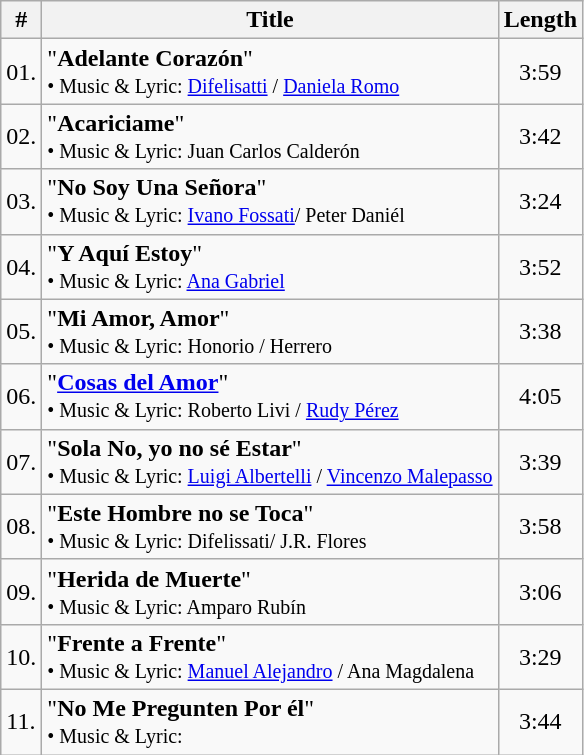<table class="wikitable">
<tr>
<th>#</th>
<th>Title</th>
<th>Length</th>
</tr>
<tr>
<td>01.</td>
<td>"<strong>Adelante Corazón</strong>"<br><small>• Music & Lyric: <a href='#'>Difelisatti</a> / <a href='#'>Daniela Romo</a></small></td>
<td align="center">3:59</td>
</tr>
<tr>
<td>02.</td>
<td>"<strong>Acariciame</strong>"<br><small>• Music & Lyric: Juan Carlos Calderón</small></td>
<td align="center">3:42</td>
</tr>
<tr>
<td>03.</td>
<td>"<strong>No Soy Una Señora</strong>"<br><small>• Music & Lyric: <a href='#'>Ivano Fossati</a>/ Peter Daniél</small></td>
<td align="center">3:24</td>
</tr>
<tr>
<td>04.</td>
<td>"<strong>Y Aquí Estoy</strong>"<br><small>• Music & Lyric: <a href='#'>Ana Gabriel</a></small></td>
<td align="center">3:52</td>
</tr>
<tr>
<td>05.</td>
<td>"<strong>Mi Amor, Amor</strong>"<br><small>• Music & Lyric: Honorio / Herrero</small></td>
<td align="center">3:38</td>
</tr>
<tr>
<td>06.</td>
<td>"<strong><a href='#'>Cosas del Amor</a></strong>"<br><small>• Music & Lyric: Roberto Livi / <a href='#'>Rudy Pérez</a></small></td>
<td align="center">4:05</td>
</tr>
<tr>
<td>07.</td>
<td>"<strong>Sola No, yo no sé Estar</strong>"<br><small>• Music & Lyric: <a href='#'>Luigi Albertelli</a> / <a href='#'>Vincenzo Malepasso</a></small></td>
<td align="center">3:39</td>
</tr>
<tr>
<td>08.</td>
<td>"<strong>Este Hombre no se Toca</strong>"<br><small>• Music & Lyric: Difelissati/ J.R. Flores</small></td>
<td align="center">3:58</td>
</tr>
<tr>
<td>09.</td>
<td>"<strong>Herida de Muerte</strong>"<br><small>• Music & Lyric: Amparo Rubín</small></td>
<td align="center">3:06</td>
</tr>
<tr>
<td>10.</td>
<td>"<strong>Frente a Frente</strong>"<br><small>• Music & Lyric: <a href='#'>Manuel Alejandro</a> / Ana Magdalena</small></td>
<td align="center">3:29</td>
</tr>
<tr>
<td>11.</td>
<td>"<strong>No Me Pregunten Por él</strong>"<br><small>• Music & Lyric: </small></td>
<td align="center">3:44</td>
</tr>
</table>
